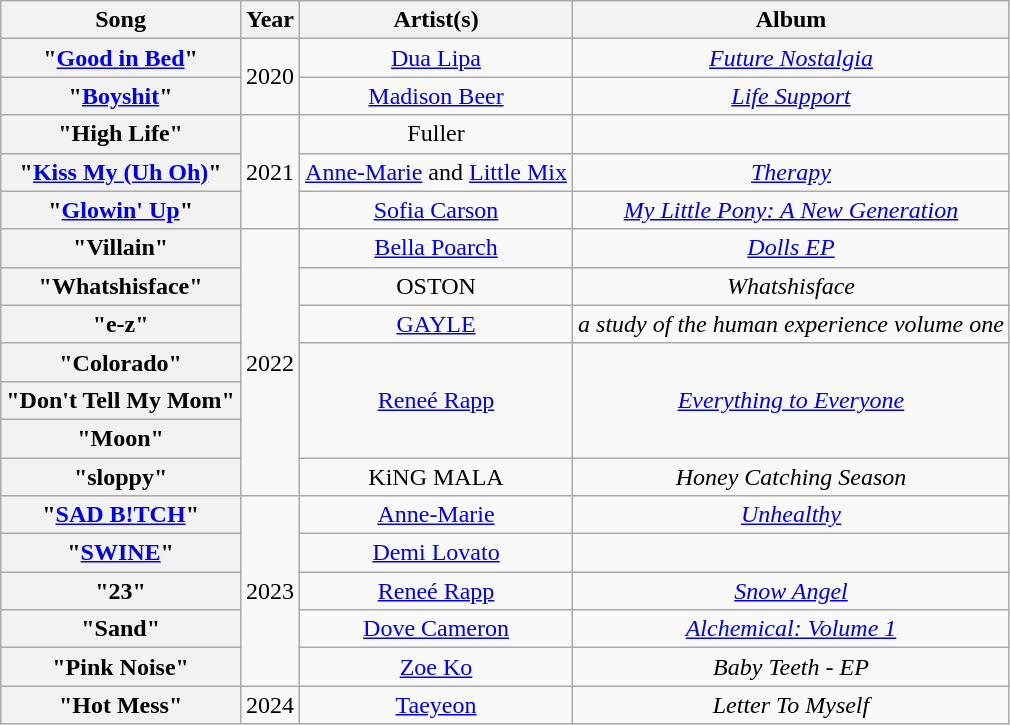<table class="wikitable plainrowheaders" style="text-align:center;">
<tr>
<th scope="col">Song</th>
<th scope="col">Year</th>
<th scope="col">Artist(s)</th>
<th scope="col">Album</th>
</tr>
<tr>
<th scope="row">"<a href='#'>Good in Bed</a>"</th>
<td rowspan="2">2020</td>
<td><a href='#'>Dua Lipa</a></td>
<td><em><a href='#'>Future Nostalgia</a></em></td>
</tr>
<tr>
<th scope="row">"<a href='#'>Boyshit</a>"</th>
<td><a href='#'>Madison Beer</a></td>
<td><em><a href='#'>Life Support</a></em></td>
</tr>
<tr>
<th scope="row">"High Life"</th>
<td rowspan="3">2021</td>
<td>Fuller</td>
<td></td>
</tr>
<tr>
<th scope="row">"<a href='#'>Kiss My (Uh Oh)</a>"</th>
<td><a href='#'>Anne-Marie</a> and <a href='#'>Little Mix</a></td>
<td><em><a href='#'>Therapy</a></em></td>
</tr>
<tr>
<th scope="row">"<a href='#'>Glowin' Up</a>"</th>
<td><a href='#'>Sofia Carson</a></td>
<td><em><a href='#'>My Little Pony: A New Generation</a></em></td>
</tr>
<tr>
<th scope="row">"Villain"</th>
<td rowspan="7">2022</td>
<td><a href='#'>Bella Poarch</a></td>
<td><em><a href='#'>Dolls EP</a></em></td>
</tr>
<tr>
<th scope="row">"Whatshisface"</th>
<td>OSTON</td>
<td><em> Whatshisface</em></td>
</tr>
<tr>
<th scope="row">"e-z"</th>
<td><a href='#'>GAYLE</a></td>
<td><em>a study of the human experience volume one</em></td>
</tr>
<tr>
<th scope="row">"Colorado"</th>
<td rowspan="3"><a href='#'>Reneé Rapp</a></td>
<td rowspan="3"><em><a href='#'>Everything to Everyone</a></em></td>
</tr>
<tr>
<th scope="row">"Don't Tell My Mom"</th>
</tr>
<tr>
<th scope="row">"Moon"</th>
</tr>
<tr>
<th scope="row">"sloppy"</th>
<td>KiNG MALA</td>
<td><em>Honey Catching Season</em></td>
</tr>
<tr>
<th scope="row">"<a href='#'>SAD B!TCH</a>"</th>
<td rowspan="5">2023</td>
<td><a href='#'>Anne-Marie</a></td>
<td><em><a href='#'>Unhealthy</a></em></td>
</tr>
<tr>
<th scope="row">"<a href='#'>SWINE</a>"</th>
<td><a href='#'>Demi Lovato</a></td>
<td></td>
</tr>
<tr>
<th scope="row">"23"</th>
<td><a href='#'>Reneé Rapp</a></td>
<td><em><a href='#'>Snow Angel</a></em></td>
</tr>
<tr>
<th scope="row">"Sand"</th>
<td><a href='#'>Dove Cameron</a></td>
<td><em><a href='#'>Alchemical: Volume 1</a></em></td>
</tr>
<tr>
<th scope="row">"Pink Noise"</th>
<td><a href='#'>Zoe Ko</a></td>
<td><em>Baby Teeth - EP</em></td>
</tr>
<tr>
<th scope="row">"Hot Mess"</th>
<td rowspan="1">2024</td>
<td><a href='#'>Taeyeon</a></td>
<td><em>Letter To Myself</em></td>
</tr>
</table>
